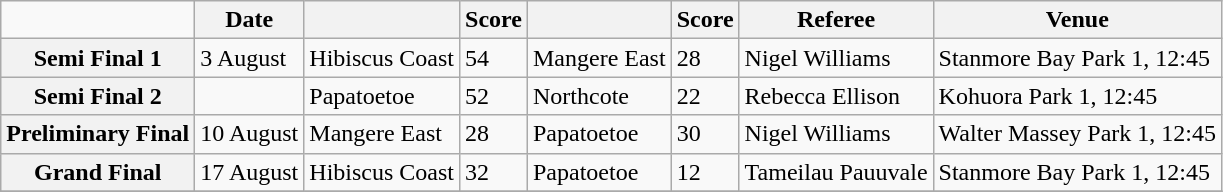<table class="wikitable mw-collapsible">
<tr>
<td></td>
<th scope="col">Date</th>
<th scope="col"></th>
<th scope="col">Score</th>
<th scope="col"></th>
<th scope="col">Score</th>
<th scope="col">Referee</th>
<th scope="col">Venue</th>
</tr>
<tr>
<th scope="row">Semi Final 1</th>
<td>3 August</td>
<td>Hibiscus Coast</td>
<td>54</td>
<td>Mangere East</td>
<td>28</td>
<td>Nigel Williams</td>
<td>Stanmore Bay Park 1, 12:45</td>
</tr>
<tr>
<th scope="row">Semi Final 2</th>
<td></td>
<td>Papatoetoe</td>
<td>52</td>
<td>Northcote</td>
<td>22</td>
<td>Rebecca Ellison</td>
<td>Kohuora Park 1, 12:45</td>
</tr>
<tr>
<th scope="row">Preliminary Final</th>
<td>10 August</td>
<td>Mangere East</td>
<td>28</td>
<td>Papatoetoe</td>
<td>30</td>
<td>Nigel Williams</td>
<td>Walter Massey Park 1, 12:45</td>
</tr>
<tr>
<th scope="row">Grand Final</th>
<td>17 August</td>
<td>Hibiscus Coast</td>
<td>32</td>
<td>Papatoetoe</td>
<td>12</td>
<td>Tameilau Pauuvale</td>
<td>Stanmore Bay Park 1, 12:45</td>
</tr>
<tr>
</tr>
</table>
